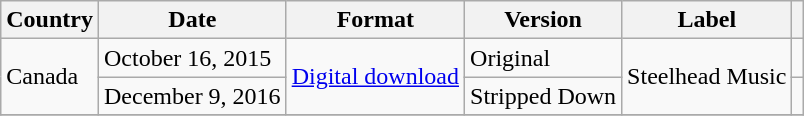<table class="wikitable">
<tr>
<th>Country</th>
<th>Date</th>
<th>Format</th>
<th>Version</th>
<th>Label</th>
<th></th>
</tr>
<tr>
<td rowspan="2">Canada</td>
<td>October 16, 2015</td>
<td rowspan="2"><a href='#'>Digital download</a></td>
<td>Original</td>
<td rowspan="2">Steelhead Music</td>
<td></td>
</tr>
<tr>
<td>December 9, 2016</td>
<td>Stripped Down</td>
<td></td>
</tr>
<tr>
</tr>
</table>
